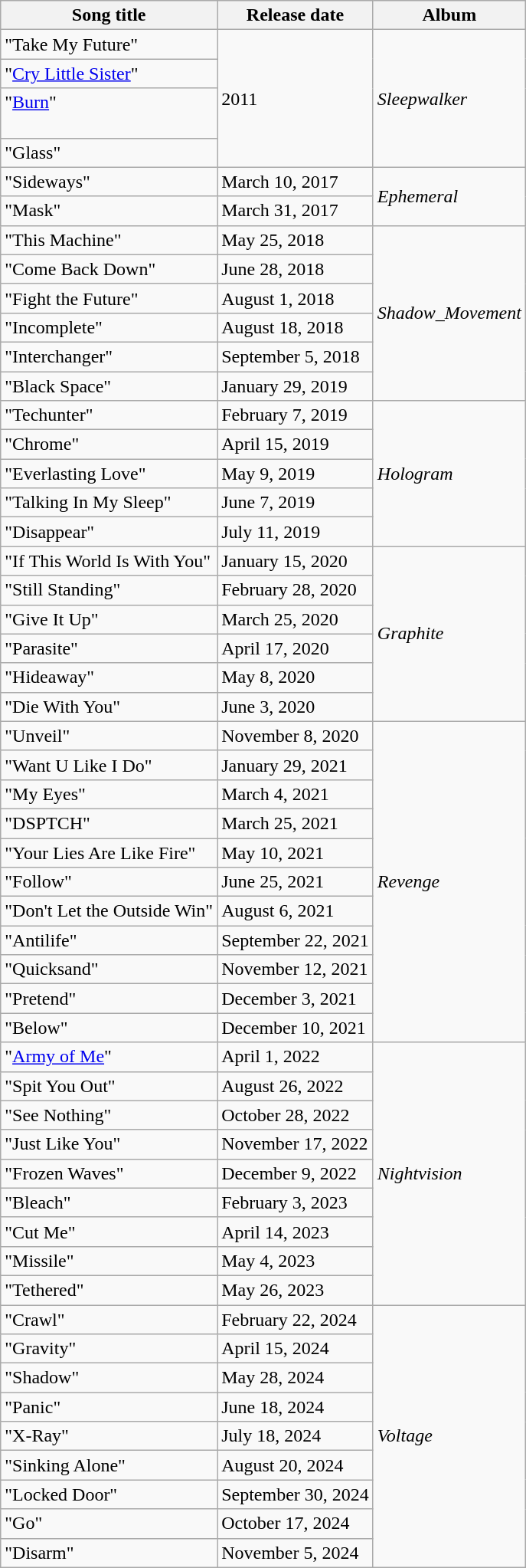<table class=wikitable>
<tr>
<th>Song title</th>
<th>Release date</th>
<th>Album</th>
</tr>
<tr>
<td>"Take My Future"</td>
<td rowspan="4">2011</td>
<td rowspan=4><em>Sleepwalker</em></td>
</tr>
<tr>
<td>"<a href='#'>Cry Little Sister</a>"  <br></td>
</tr>
<tr>
<td>"<a href='#'>Burn</a>" <br> <br></td>
</tr>
<tr>
<td>"Glass"</td>
</tr>
<tr>
<td>"Sideways"</td>
<td>March 10, 2017</td>
<td rowspan="2"><em>Ephemeral</em></td>
</tr>
<tr>
<td>"Mask"</td>
<td>March 31, 2017</td>
</tr>
<tr>
<td>"This Machine"</td>
<td>May 25, 2018</td>
<td rowspan="6"><em>Shadow_Movement</em></td>
</tr>
<tr>
<td>"Come Back Down"</td>
<td>June 28, 2018</td>
</tr>
<tr>
<td>"Fight the Future"</td>
<td>August 1, 2018</td>
</tr>
<tr>
<td>"Incomplete"</td>
<td>August 18, 2018</td>
</tr>
<tr>
<td>"Interchanger"</td>
<td>September 5, 2018</td>
</tr>
<tr>
<td>"Black Space"</td>
<td>January 29, 2019</td>
</tr>
<tr>
<td>"Techunter"</td>
<td>February 7, 2019</td>
<td rowspan="5"><em>Hologram</em></td>
</tr>
<tr>
<td>"Chrome"</td>
<td>April 15, 2019</td>
</tr>
<tr>
<td>"Everlasting Love"</td>
<td>May 9, 2019</td>
</tr>
<tr>
<td>"Talking In My Sleep" <br></td>
<td>June 7, 2019</td>
</tr>
<tr>
<td>"Disappear"</td>
<td>July 11, 2019</td>
</tr>
<tr>
<td>"If This World Is With You"</td>
<td>January 15, 2020</td>
<td rowspan="6"><em>Graphite</em></td>
</tr>
<tr>
<td>"Still Standing"</td>
<td>February 28, 2020</td>
</tr>
<tr>
<td>"Give It Up"</td>
<td>March 25, 2020</td>
</tr>
<tr>
<td>"Parasite" <br></td>
<td>April 17, 2020</td>
</tr>
<tr>
<td>"Hideaway"</td>
<td>May 8, 2020</td>
</tr>
<tr>
<td>"Die With You"</td>
<td>June 3, 2020</td>
</tr>
<tr>
<td>"Unveil"</td>
<td>November 8, 2020</td>
<td rowspan="11"><em>Revenge</em></td>
</tr>
<tr>
<td>"Want U Like I Do"</td>
<td>January 29, 2021</td>
</tr>
<tr>
<td>"My Eyes"</td>
<td>March 4, 2021</td>
</tr>
<tr>
<td>"DSPTCH"</td>
<td>March 25, 2021</td>
</tr>
<tr>
<td>"Your Lies Are Like Fire" <br></td>
<td>May 10, 2021</td>
</tr>
<tr>
<td>"Follow"</td>
<td>June 25, 2021</td>
</tr>
<tr>
<td>"Don't Let the Outside Win"</td>
<td>August 6, 2021</td>
</tr>
<tr>
<td>"Antilife" <br></td>
<td>September 22, 2021</td>
</tr>
<tr>
<td>"Quicksand" <br></td>
<td>November 12, 2021</td>
</tr>
<tr>
<td>"Pretend" <br></td>
<td>December 3, 2021</td>
</tr>
<tr>
<td>"Below"</td>
<td>December 10, 2021</td>
</tr>
<tr>
<td>"<a href='#'>Army of Me</a>"<br></td>
<td>April 1, 2022</td>
<td rowspan="9"><em>Nightvision</em></td>
</tr>
<tr>
<td>"Spit You Out"<br></td>
<td>August 26, 2022</td>
</tr>
<tr>
<td>"See Nothing"</td>
<td>October 28, 2022</td>
</tr>
<tr>
<td>"Just Like You"</td>
<td>November 17, 2022</td>
</tr>
<tr>
<td>"Frozen Waves"</td>
<td>December 9, 2022</td>
</tr>
<tr>
<td>"Bleach"</td>
<td>February 3, 2023</td>
</tr>
<tr>
<td>"Cut Me"</td>
<td>April 14, 2023</td>
</tr>
<tr>
<td>"Missile"</td>
<td>May 4, 2023</td>
</tr>
<tr>
<td>"Tethered"</td>
<td>May 26, 2023</td>
</tr>
<tr>
<td>"Crawl" <br></td>
<td>February 22, 2024</td>
<td rowspan="9"><em>Voltage</em></td>
</tr>
<tr>
<td>"Gravity"</td>
<td>April 15, 2024</td>
</tr>
<tr>
<td>"Shadow"</td>
<td>May 28, 2024</td>
</tr>
<tr>
<td>"Panic"</td>
<td>June 18, 2024</td>
</tr>
<tr>
<td>"X-Ray"</td>
<td>July 18, 2024</td>
</tr>
<tr>
<td>"Sinking Alone"</td>
<td>August 20, 2024</td>
</tr>
<tr>
<td>"Locked Door"</td>
<td>September 30, 2024</td>
</tr>
<tr>
<td>"Go"</td>
<td>October 17, 2024</td>
</tr>
<tr>
<td>"Disarm"</td>
<td>November 5, 2024</td>
</tr>
</table>
